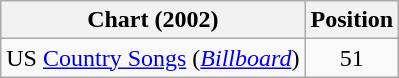<table class="wikitable sortable">
<tr>
<th scope="col">Chart (2002)</th>
<th scope="col">Position</th>
</tr>
<tr>
<td>US <a href='#'>Country Songs</a> (<em><a href='#'>Billboard</a></em>)</td>
<td align="center">51</td>
</tr>
</table>
